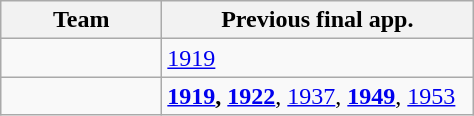<table class="wikitable">
<tr>
<th width=100px>Team</th>
<th width=200px>Previous final app.</th>
</tr>
<tr>
<td></td>
<td><a href='#'>1919</a></td>
</tr>
<tr>
<td></td>
<td><strong><a href='#'>1919</a>, <a href='#'>1922</a></strong>, <a href='#'>1937</a>, <strong><a href='#'>1949</a></strong>, <a href='#'>1953</a></td>
</tr>
</table>
